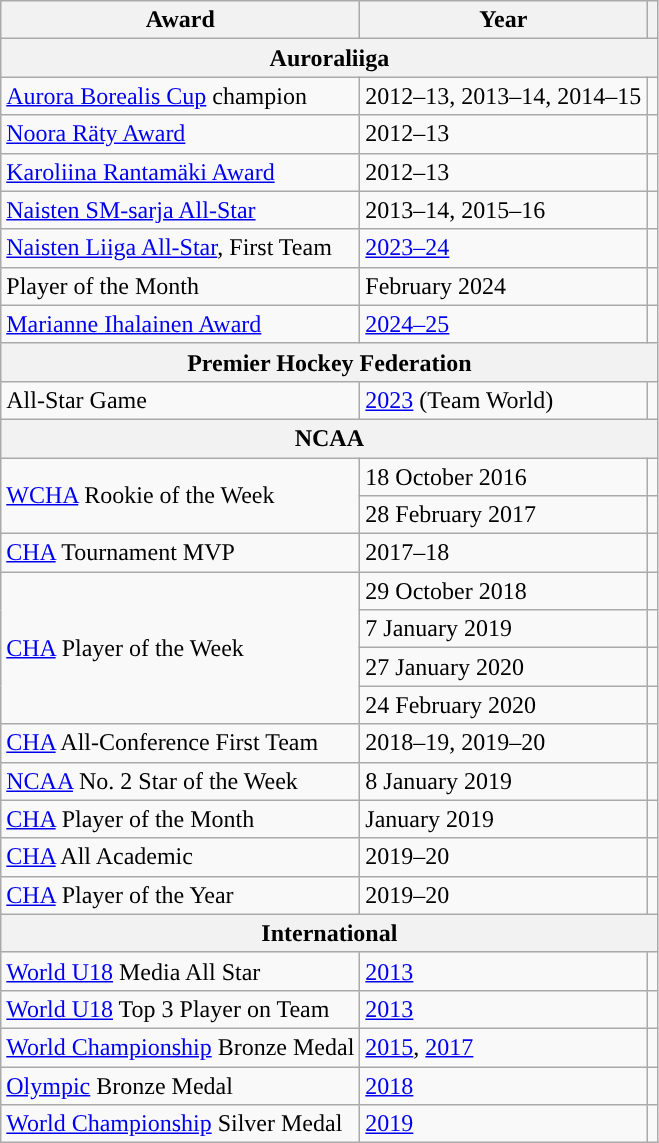<table class="wikitable">
<tr>
<th scope="col">Award</th>
<th scope="col">Year</th>
<th scope="col"></th>
</tr>
<tr>
<th colspan="3">Auroraliiga<br></th>
</tr>
<tr>
<td><a href='#'>Aurora Borealis Cup</a> champion</td>
<td>2012–13, 2013–14, 2014–15</td>
<td></td>
</tr>
<tr>
<td><a href='#'>Noora Räty Award</a></td>
<td>2012–13</td>
<td></td>
</tr>
<tr>
<td><a href='#'>Karoliina Rantamäki Award</a></td>
<td>2012–13</td>
<td></td>
</tr>
<tr>
<td><a href='#'>Naisten SM-sarja All-Star</a></td>
<td>2013–14, 2015–16</td>
<td></td>
</tr>
<tr>
<td><a href='#'>Naisten Liiga All-Star</a>, First Team</td>
<td><a href='#'>2023–24</a></td>
<td align="center"></td>
</tr>
<tr>
<td>Player of the Month</td>
<td>February 2024</td>
<td align="center"></td>
</tr>
<tr>
<td><a href='#'>Marianne Ihalainen Award</a></td>
<td><a href='#'>2024–25</a></td>
<td></td>
</tr>
<tr>
<th colspan="3">Premier Hockey Federation</th>
</tr>
<tr>
<td>All-Star Game</td>
<td><a href='#'>2023</a> (Team World)</td>
<td></td>
</tr>
<tr>
<th colspan="3">NCAA</th>
</tr>
<tr>
<td rowspan="2"><a href='#'>WCHA</a> Rookie of the Week</td>
<td>18 October 2016</td>
<td align="center"></td>
</tr>
<tr>
<td>28 February 2017</td>
<td align="center"></td>
</tr>
<tr>
<td><a href='#'>CHA</a> Tournament MVP</td>
<td>2017–18</td>
<td align="center"></td>
</tr>
<tr>
<td rowspan="4"><a href='#'>CHA</a> Player of the Week</td>
<td>29 October 2018</td>
<td align="center"></td>
</tr>
<tr>
<td>7 January 2019</td>
<td align="center"></td>
</tr>
<tr>
<td>27 January 2020</td>
<td align="center"></td>
</tr>
<tr>
<td>24 February 2020</td>
<td align="center"></td>
</tr>
<tr>
<td><a href='#'>CHA</a> All-Conference First Team</td>
<td>2018–19, 2019–20</td>
<td align="center"></td>
</tr>
<tr>
<td><a href='#'>NCAA</a> No. 2 Star of the Week</td>
<td>8 January 2019</td>
<td align="center"></td>
</tr>
<tr>
<td><a href='#'>CHA</a> Player of the Month</td>
<td>January 2019</td>
<td align="center"></td>
</tr>
<tr>
<td><a href='#'>CHA</a> All Academic</td>
<td>2019–20</td>
<td align="center"></td>
</tr>
<tr>
<td><a href='#'>CHA</a> Player of the Year</td>
<td>2019–20</td>
<td align="center"></td>
</tr>
<tr>
<th colspan="3">International</th>
</tr>
<tr>
<td><a href='#'>World U18</a> Media All Star</td>
<td><a href='#'>2013</a></td>
<td></td>
</tr>
<tr>
<td><a href='#'>World U18</a> Top 3 Player on Team</td>
<td><a href='#'>2013</a></td>
<td></td>
</tr>
<tr>
<td><a href='#'>World Championship</a> Bronze Medal</td>
<td><a href='#'>2015</a>, <a href='#'>2017</a></td>
<td></td>
</tr>
<tr>
<td><a href='#'>Olympic</a> Bronze Medal</td>
<td><a href='#'>2018</a></td>
<td></td>
</tr>
<tr>
<td><a href='#'>World Championship</a> Silver Medal</td>
<td><a href='#'>2019</a></td>
<td></td>
</tr>
</table>
